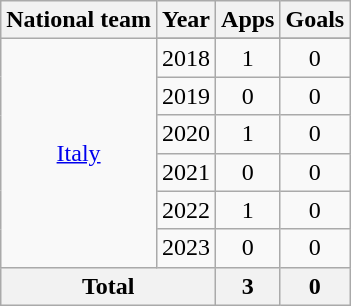<table class="wikitable" style="text-align:center">
<tr>
<th>National team</th>
<th>Year</th>
<th>Apps</th>
<th>Goals</th>
</tr>
<tr>
<td rowspan=7><a href='#'>Italy</a></td>
</tr>
<tr>
<td>2018</td>
<td>1</td>
<td>0</td>
</tr>
<tr>
<td>2019</td>
<td>0</td>
<td>0</td>
</tr>
<tr>
<td>2020</td>
<td>1</td>
<td>0</td>
</tr>
<tr>
<td>2021</td>
<td>0</td>
<td>0</td>
</tr>
<tr>
<td>2022</td>
<td>1</td>
<td>0</td>
</tr>
<tr>
<td>2023</td>
<td>0</td>
<td>0</td>
</tr>
<tr>
<th colspan=2>Total</th>
<th>3</th>
<th>0</th>
</tr>
</table>
